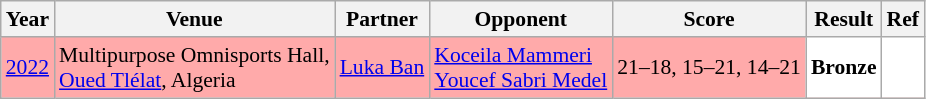<table class="sortable wikitable" style="font-size: 90%;">
<tr>
<th>Year</th>
<th>Venue</th>
<th>Partner</th>
<th>Opponent</th>
<th>Score</th>
<th>Result</th>
<th>Ref</th>
</tr>
<tr style="background:#FFAAAA">
<td align="center"><a href='#'>2022</a></td>
<td align="left">Multipurpose Omnisports Hall,<br><a href='#'>Oued Tlélat</a>, Algeria</td>
<td align="left"> <a href='#'>Luka Ban</a></td>
<td align="left"> <a href='#'>Koceila Mammeri</a><br> <a href='#'>Youcef Sabri Medel</a></td>
<td align="left">21–18, 15–21, 14–21</td>
<td style="text-align:left; background:white"> <strong>Bronze</strong></td>
<td style="text-align:center; background:white"></td>
</tr>
</table>
